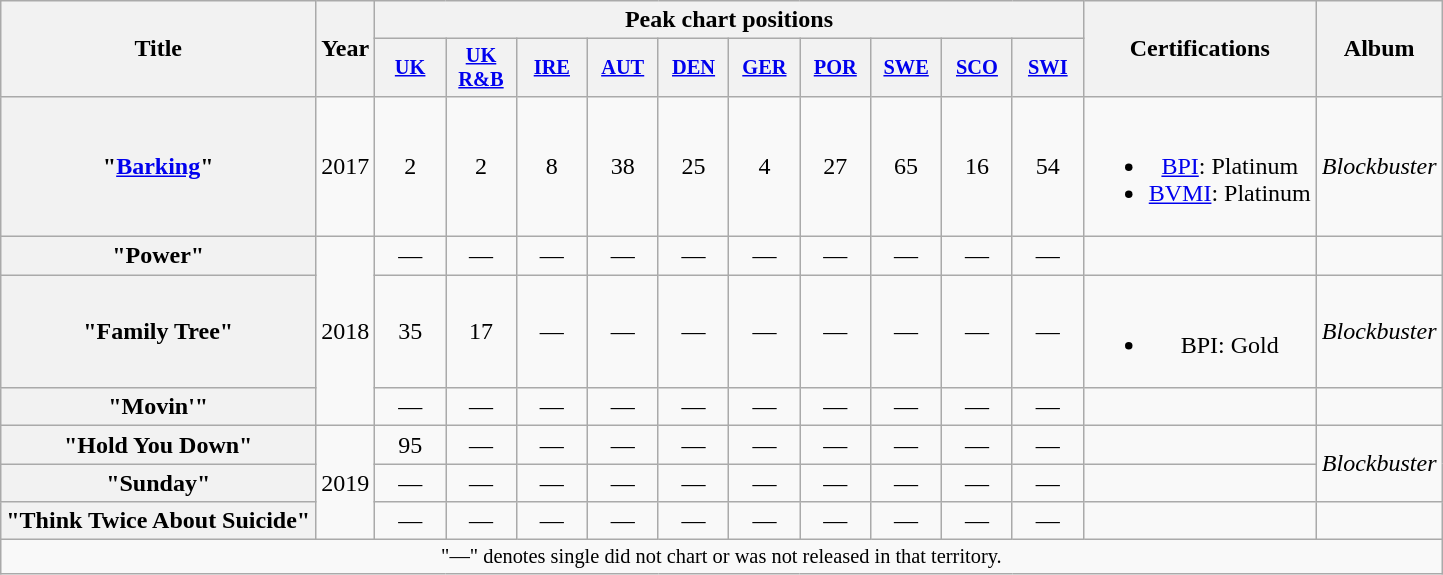<table class="wikitable plainrowheaders" style="text-align:center;">
<tr>
<th scope="col" rowspan="2">Title</th>
<th scope="col" rowspan="2">Year</th>
<th colspan="10" scope="col">Peak chart positions</th>
<th scope="col" rowspan="2">Certifications</th>
<th scope="col" rowspan="2">Album</th>
</tr>
<tr>
<th scope="col" style="width:3em;font-size:85%;"><a href='#'>UK</a><br></th>
<th scope="col" style="width:3em;font-size:85%;"><a href='#'>UK<br>R&B</a></th>
<th scope="col" style="width:3em;font-size:85%;"><a href='#'>IRE</a><br></th>
<th scope="col" style="width:3em;font-size:85%;"><a href='#'>AUT</a><br></th>
<th scope="col" style="width:3em;font-size:85%;"><a href='#'>DEN</a></th>
<th scope="col" style="width:3em;font-size:85%;"><a href='#'>GER</a><br></th>
<th scope="col" style="width:3em;font-size:85%;"><a href='#'>POR</a><br></th>
<th scope="col" style="width:3em;font-size:85%;"><a href='#'>SWE</a><br></th>
<th scope="col" style="width:3em;font-size:85%;"><a href='#'>SCO</a></th>
<th scope="col" style="width:3em;font-size:85%;"><a href='#'>SWI</a><br></th>
</tr>
<tr>
<th scope="row">"<a href='#'>Barking</a>"</th>
<td>2017</td>
<td>2</td>
<td>2<br></td>
<td>8<br></td>
<td>38</td>
<td>25<br></td>
<td>4</td>
<td>27</td>
<td>65</td>
<td>16<br></td>
<td>54</td>
<td><br><ul><li><a href='#'>BPI</a>: Platinum</li><li><a href='#'>BVMI</a>: Platinum</li></ul></td>
<td><em>Blockbuster</em></td>
</tr>
<tr>
<th scope="row">"Power"</th>
<td rowspan="3">2018</td>
<td>—</td>
<td>—</td>
<td>—</td>
<td>—</td>
<td>—</td>
<td>—</td>
<td>—</td>
<td>—</td>
<td>—</td>
<td>—</td>
<td></td>
<td></td>
</tr>
<tr>
<th scope="row">"Family Tree"</th>
<td>35</td>
<td>17<br></td>
<td>—</td>
<td>—</td>
<td>—</td>
<td>—</td>
<td>—</td>
<td>—</td>
<td>—</td>
<td>—</td>
<td><br><ul><li>BPI: Gold</li></ul></td>
<td><em>Blockbuster</em></td>
</tr>
<tr>
<th scope="row">"Movin'"<br></th>
<td>—</td>
<td>—</td>
<td>—</td>
<td>—</td>
<td>—</td>
<td>—</td>
<td>—</td>
<td>—</td>
<td>—</td>
<td>—</td>
<td></td>
<td></td>
</tr>
<tr>
<th scope="row">"Hold You Down"</th>
<td rowspan="3">2019</td>
<td>95</td>
<td>—</td>
<td>—</td>
<td>—</td>
<td>—</td>
<td>—</td>
<td>—</td>
<td>—</td>
<td>—</td>
<td>—</td>
<td></td>
<td rowspan="2"><em>Blockbuster</em></td>
</tr>
<tr>
<th scope="row">"Sunday"</th>
<td>—</td>
<td>—</td>
<td>—</td>
<td>—</td>
<td>—</td>
<td>—</td>
<td>—</td>
<td>—</td>
<td>—</td>
<td>—</td>
<td></td>
</tr>
<tr>
<th scope="row">"Think Twice About Suicide"</th>
<td>—</td>
<td>—</td>
<td>—</td>
<td>—</td>
<td>—</td>
<td>—</td>
<td>—</td>
<td>—</td>
<td>—</td>
<td>—</td>
<td></td>
<td></td>
</tr>
<tr>
<td colspan="14" style="font-size:85%;">"—" denotes single did not chart or was not released in that territory.</td>
</tr>
</table>
